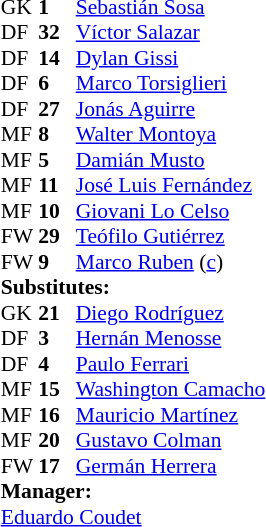<table cellspacing="0" cellpadding="0" style="font-size:90%; margin:0.2em auto;">
<tr>
<th width="25"></th>
<th width="25"></th>
</tr>
<tr>
<td>GK</td>
<td><strong>1</strong></td>
<td> <a href='#'>Sebastián Sosa</a></td>
</tr>
<tr>
<td>DF</td>
<td><strong>32</strong></td>
<td> <a href='#'>Víctor Salazar</a></td>
<td></td>
<td></td>
</tr>
<tr>
<td>DF</td>
<td><strong>14</strong></td>
<td> <a href='#'>Dylan Gissi</a></td>
<td></td>
</tr>
<tr>
<td>DF</td>
<td><strong>6</strong></td>
<td> <a href='#'>Marco Torsiglieri</a></td>
<td></td>
</tr>
<tr>
<td>DF</td>
<td><strong>27</strong></td>
<td> <a href='#'>Jonás Aguirre</a></td>
</tr>
<tr>
<td>MF</td>
<td><strong>8</strong></td>
<td> <a href='#'>Walter Montoya</a></td>
<td></td>
</tr>
<tr>
<td>MF</td>
<td><strong>5</strong></td>
<td> <a href='#'>Damián Musto</a></td>
<td></td>
</tr>
<tr>
<td>MF</td>
<td><strong>11</strong></td>
<td> <a href='#'>José Luis Fernández</a></td>
<td></td>
<td></td>
</tr>
<tr>
<td>MF</td>
<td><strong>10</strong></td>
<td> <a href='#'>Giovani Lo Celso</a></td>
<td></td>
<td></td>
</tr>
<tr>
<td>FW</td>
<td><strong>29</strong></td>
<td> <a href='#'>Teófilo Gutiérrez</a></td>
</tr>
<tr>
<td>FW</td>
<td><strong>9</strong></td>
<td> <a href='#'>Marco Ruben</a> (<a href='#'>c</a>)</td>
<td></td>
</tr>
<tr>
</tr>
<tr>
<td colspan=3><strong>Substitutes:</strong></td>
</tr>
<tr>
<td>GK</td>
<td><strong>21</strong></td>
<td> <a href='#'>Diego Rodríguez</a></td>
</tr>
<tr>
<td>DF</td>
<td><strong>3</strong></td>
<td> <a href='#'>Hernán Menosse</a></td>
</tr>
<tr>
<td>DF</td>
<td><strong>4</strong></td>
<td> <a href='#'>Paulo Ferrari</a></td>
</tr>
<tr>
<td>MF</td>
<td><strong>15</strong></td>
<td> <a href='#'>Washington Camacho</a></td>
<td></td>
<td></td>
</tr>
<tr>
<td>MF</td>
<td><strong>16</strong></td>
<td> <a href='#'>Mauricio Martínez</a></td>
<td></td>
<td></td>
</tr>
<tr>
<td>MF</td>
<td><strong>20</strong></td>
<td> <a href='#'>Gustavo Colman</a></td>
</tr>
<tr>
<td>FW</td>
<td><strong>17</strong></td>
<td> <a href='#'>Germán Herrera</a></td>
<td></td>
<td></td>
</tr>
<tr>
<td colspan=3><strong>Manager:</strong></td>
</tr>
<tr>
<td colspan=4> <a href='#'>Eduardo Coudet</a></td>
</tr>
</table>
